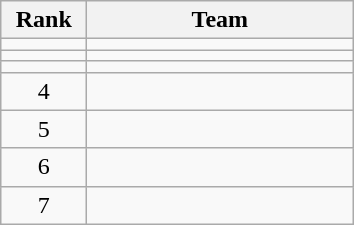<table class="wikitable" style="text-align: center">
<tr>
<th width=50>Rank</th>
<th width=170>Team</th>
</tr>
<tr>
<td></td>
<td align=left></td>
</tr>
<tr>
<td></td>
<td align=left></td>
</tr>
<tr>
<td></td>
<td align=left></td>
</tr>
<tr>
<td>4</td>
<td align=left></td>
</tr>
<tr>
<td>5</td>
<td align=left></td>
</tr>
<tr>
<td>6</td>
<td align=left></td>
</tr>
<tr>
<td>7</td>
<td align=left></td>
</tr>
</table>
